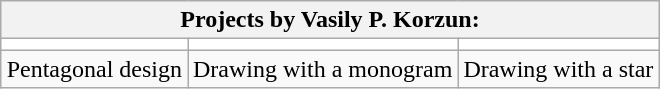<table class="wikitable" style="margin:0.3em auto">
<tr>
<th class="hintergrundfarbe8" colspan="3">Projects by Vasily P. Korzun:</th>
</tr>
<tr align="center" bgcolor="#FFFFFF">
<td></td>
<td></td>
<td></td>
</tr>
<tr class="hintergrundfarbe8" align="center">
<td>Pentagonal design</td>
<td>Drawing with a monogram</td>
<td>Drawing with a star</td>
</tr>
</table>
